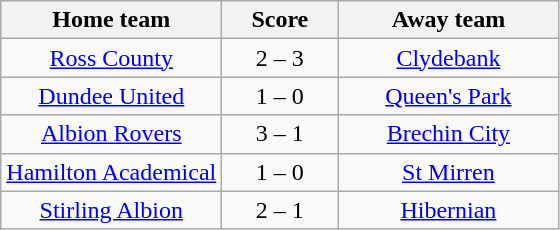<table class="wikitable" style="text-align: center">
<tr>
<th width=140>Home team</th>
<th width=70>Score</th>
<th width=140>Away team</th>
</tr>
<tr>
<td><a href='#'>Ross County</a></td>
<td>2 – 3</td>
<td><a href='#'>Clydebank</a></td>
</tr>
<tr>
<td><a href='#'>Dundee United</a></td>
<td>1 – 0</td>
<td><a href='#'>Queen's Park</a></td>
</tr>
<tr>
<td><a href='#'>Albion Rovers</a></td>
<td>3 – 1</td>
<td><a href='#'>Brechin City</a></td>
</tr>
<tr>
<td><a href='#'>Hamilton Academical</a></td>
<td>1 – 0</td>
<td><a href='#'>St Mirren</a></td>
</tr>
<tr>
<td><a href='#'>Stirling Albion</a></td>
<td>2 – 1</td>
<td><a href='#'>Hibernian</a></td>
</tr>
</table>
